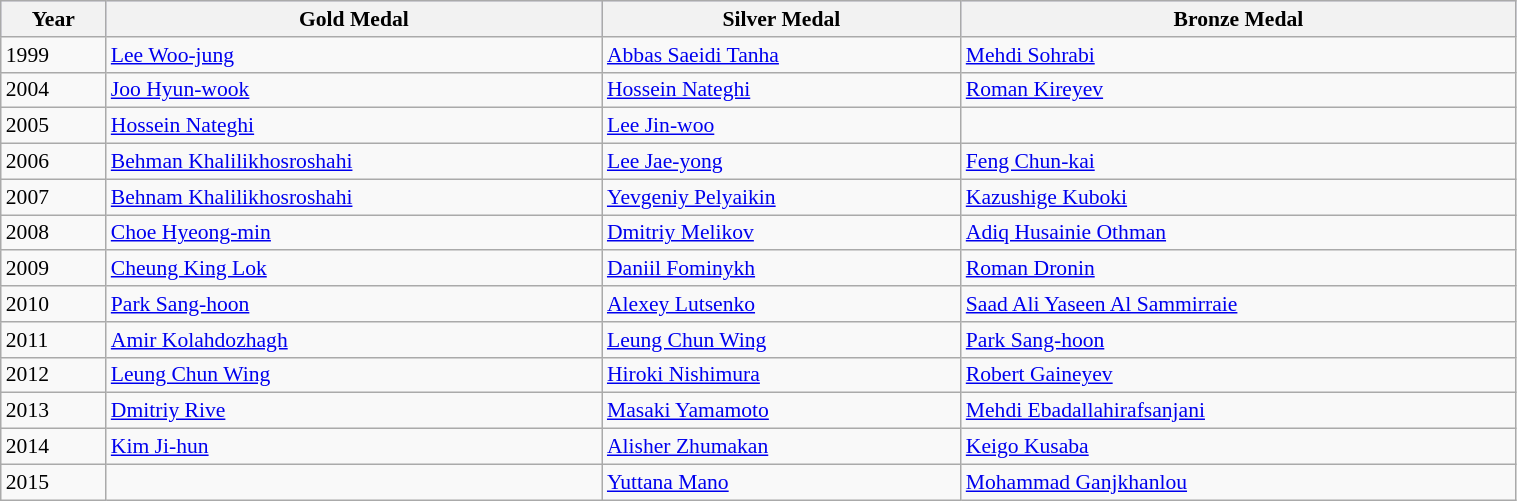<table class=wikitable style="font-size:90%" width="80%">
<tr style="background:#ccccff;">
<th>Year</th>
<th> <strong>Gold Medal</strong></th>
<th> <strong>Silver Medal</strong></th>
<th> <strong>Bronze Medal</strong></th>
</tr>
<tr>
<td>1999</td>
<td> <a href='#'>Lee Woo-jung</a></td>
<td> <a href='#'>Abbas Saeidi Tanha</a></td>
<td> <a href='#'>Mehdi Sohrabi</a></td>
</tr>
<tr>
<td>2004</td>
<td> <a href='#'>Joo Hyun-wook</a></td>
<td> <a href='#'>Hossein Nateghi</a></td>
<td> <a href='#'>Roman Kireyev</a></td>
</tr>
<tr>
<td>2005</td>
<td> <a href='#'>Hossein Nateghi</a></td>
<td> <a href='#'>Lee Jin-woo</a></td>
<td></td>
</tr>
<tr>
<td>2006</td>
<td> <a href='#'>Behman Khalilikhosroshahi</a></td>
<td> <a href='#'>Lee Jae-yong</a></td>
<td> <a href='#'>Feng Chun-kai</a></td>
</tr>
<tr>
<td>2007</td>
<td> <a href='#'>Behnam Khalilikhosroshahi</a></td>
<td> <a href='#'>Yevgeniy Pelyaikin</a></td>
<td> <a href='#'>Kazushige Kuboki</a></td>
</tr>
<tr>
<td>2008</td>
<td> <a href='#'>Choe Hyeong-min</a></td>
<td> <a href='#'>Dmitriy Melikov</a></td>
<td> <a href='#'>Adiq Husainie Othman</a></td>
</tr>
<tr>
<td>2009</td>
<td> <a href='#'>Cheung King Lok</a></td>
<td> <a href='#'>Daniil Fominykh</a></td>
<td> <a href='#'>Roman Dronin</a></td>
</tr>
<tr>
<td>2010</td>
<td> <a href='#'>Park Sang-hoon</a></td>
<td> <a href='#'>Alexey Lutsenko</a></td>
<td> <a href='#'>Saad Ali Yaseen Al Sammirraie</a></td>
</tr>
<tr>
<td>2011</td>
<td> <a href='#'>Amir Kolahdozhagh</a></td>
<td> <a href='#'>Leung Chun Wing</a></td>
<td> <a href='#'>Park Sang-hoon</a></td>
</tr>
<tr>
<td>2012</td>
<td> <a href='#'>Leung Chun Wing</a></td>
<td> <a href='#'>Hiroki Nishimura</a></td>
<td> <a href='#'>Robert Gaineyev</a></td>
</tr>
<tr>
<td>2013</td>
<td> <a href='#'>Dmitriy Rive</a></td>
<td> <a href='#'>Masaki Yamamoto</a></td>
<td> <a href='#'>Mehdi Ebadallahirafsanjani</a></td>
</tr>
<tr>
<td>2014</td>
<td> <a href='#'>Kim Ji-hun</a></td>
<td> <a href='#'>Alisher Zhumakan</a></td>
<td> <a href='#'>Keigo Kusaba</a></td>
</tr>
<tr>
<td>2015</td>
<td></td>
<td> <a href='#'>Yuttana Mano</a></td>
<td> <a href='#'>Mohammad Ganjkhanlou</a></td>
</tr>
</table>
